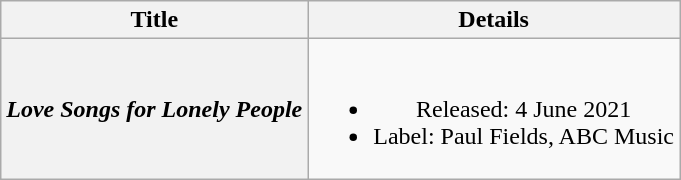<table class="wikitable plainrowheaders" style="text-align:center;">
<tr>
<th>Title</th>
<th>Details</th>
</tr>
<tr>
<th scope="row"><em>Love Songs for Lonely People</em></th>
<td><br><ul><li>Released: 4 June 2021</li><li>Label: Paul Fields, ABC Music</li></ul></td>
</tr>
</table>
